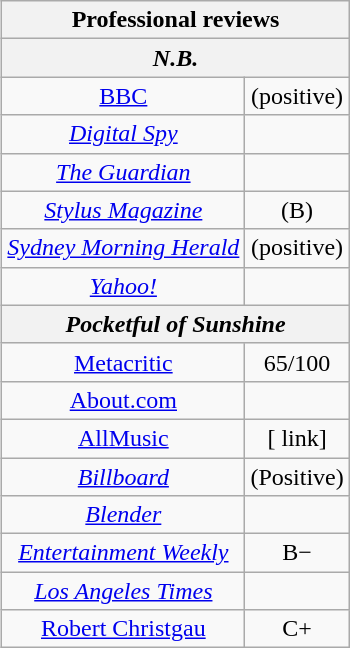<table class="wikitable" style="float:right;">
<tr>
<th colspan="2">Professional reviews</th>
</tr>
<tr>
<th colspan="2"><em>N.B.</em></th>
</tr>
<tr style="text-align:center;">
<td><a href='#'>BBC</a></td>
<td style="text-align:center;">(positive) </td>
</tr>
<tr>
<td style="text-align:center;"><em><a href='#'>Digital Spy</a></em></td>
<td style="text-align:center;"> </td>
</tr>
<tr>
<td style="text-align:center;"><em><a href='#'>The Guardian</a></em></td>
<td style="text-align:center;"> </td>
</tr>
<tr style="text-align:center;">
<td><em><a href='#'>Stylus Magazine</a></em></td>
<td style="text-align:center;">(B)  </td>
</tr>
<tr>
<td style="text-align:center;"><em><a href='#'>Sydney Morning Herald</a></em></td>
<td style="text-align:center;">(positive) </td>
</tr>
<tr>
<td style="text-align:center;"><em><a href='#'>Yahoo!</a></em></td>
<td style="text-align:center;">  </td>
</tr>
<tr>
<th colspan="2"><em>Pocketful of Sunshine</em></th>
</tr>
<tr>
<td style="text-align:center;"><a href='#'>Metacritic</a></td>
<td style="text-align:center;">65/100 </td>
</tr>
<tr>
<td style="text-align:center;"><a href='#'>About.com</a></td>
<td style="text-align:center;"> </td>
</tr>
<tr>
<td style="text-align:center;"><a href='#'>AllMusic</a></td>
<td style="text-align:center;"> [ link]</td>
</tr>
<tr>
<td style="text-align:center;"><em><a href='#'>Billboard</a></em></td>
<td style="text-align:center;">(Positive) </td>
</tr>
<tr>
<td style="text-align:center;"><em><a href='#'>Blender</a></em></td>
<td style="text-align:center;"> </td>
</tr>
<tr style="text-align:center;">
<td><em><a href='#'>Entertainment Weekly</a></em></td>
<td style="text-align:center;">B−</td>
</tr>
<tr>
<td style="text-align:center;"><em><a href='#'>Los Angeles Times</a></em></td>
<td style="text-align:center;"> </td>
</tr>
<tr style="text-align:center;">
<td><a href='#'>Robert Christgau</a></td>
<td style="text-align:center;">C+ </td>
</tr>
</table>
